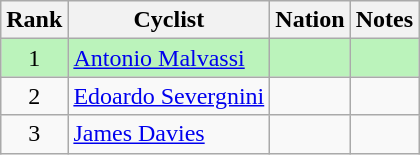<table class="wikitable sortable" style="text-align:center;">
<tr>
<th>Rank</th>
<th>Cyclist</th>
<th>Nation</th>
<th>Notes</th>
</tr>
<tr bgcolor=bbf3bb>
<td>1</td>
<td align=left><a href='#'>Antonio Malvassi</a></td>
<td align=left></td>
<td></td>
</tr>
<tr>
<td>2</td>
<td align=left><a href='#'>Edoardo Severgnini</a></td>
<td align=left></td>
<td></td>
</tr>
<tr>
<td>3</td>
<td align=left><a href='#'>James Davies</a></td>
<td align=left></td>
<td></td>
</tr>
</table>
